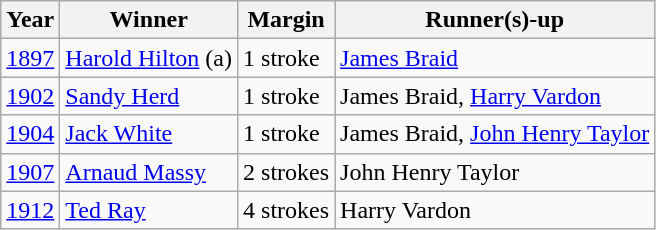<table class="wikitable">
<tr>
<th>Year</th>
<th>Winner</th>
<th>Margin</th>
<th>Runner(s)-up</th>
</tr>
<tr>
<td><a href='#'>1897</a></td>
<td> <a href='#'>Harold Hilton</a> (a)</td>
<td>1 stroke</td>
<td> <a href='#'>James Braid</a></td>
</tr>
<tr>
<td><a href='#'>1902</a></td>
<td> <a href='#'>Sandy Herd</a></td>
<td>1 stroke</td>
<td> James Braid,  <a href='#'>Harry Vardon</a></td>
</tr>
<tr>
<td><a href='#'>1904</a></td>
<td> <a href='#'>Jack White</a></td>
<td>1 stroke</td>
<td> James Braid,  <a href='#'>John Henry Taylor</a></td>
</tr>
<tr>
<td><a href='#'>1907</a></td>
<td> <a href='#'>Arnaud Massy</a></td>
<td>2 strokes</td>
<td> John Henry Taylor</td>
</tr>
<tr>
<td><a href='#'>1912</a></td>
<td> <a href='#'>Ted Ray</a></td>
<td>4 strokes</td>
<td> Harry Vardon</td>
</tr>
</table>
